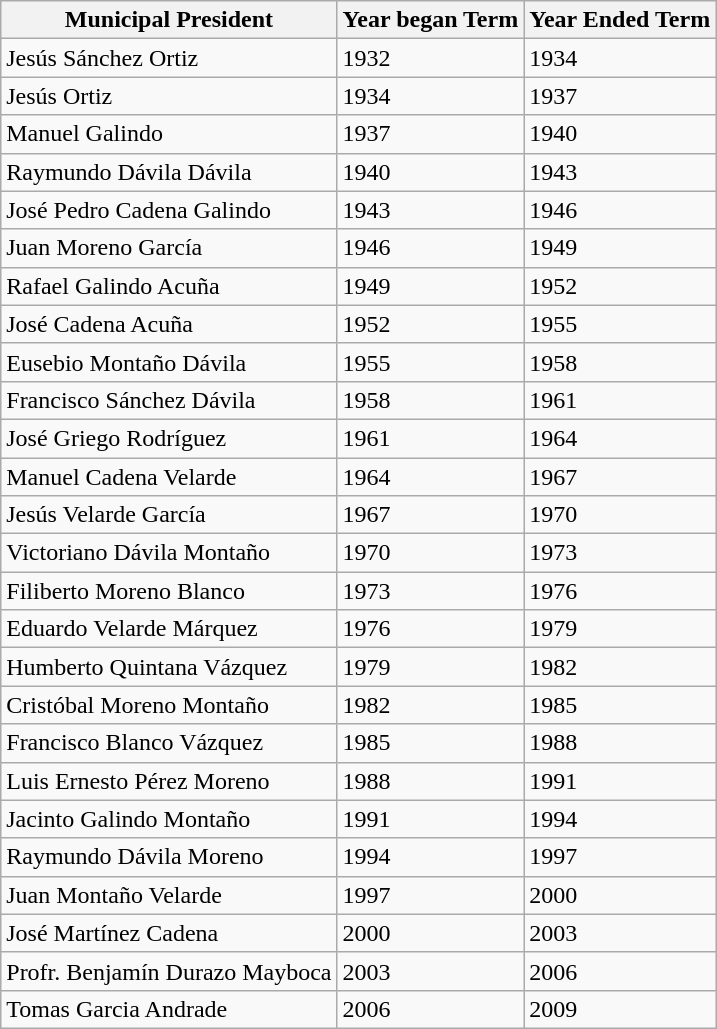<table class="wikitable">
<tr>
<th>Municipal President</th>
<th>Year began Term</th>
<th>Year Ended Term</th>
</tr>
<tr>
<td>Jesús Sánchez Ortiz</td>
<td>1932</td>
<td>1934</td>
</tr>
<tr>
<td>Jesús Ortiz</td>
<td>1934</td>
<td>1937</td>
</tr>
<tr>
<td>Manuel Galindo</td>
<td>1937</td>
<td>1940</td>
</tr>
<tr>
<td>Raymundo Dávila Dávila</td>
<td>1940</td>
<td>1943</td>
</tr>
<tr>
<td>José Pedro Cadena Galindo</td>
<td>1943</td>
<td>1946</td>
</tr>
<tr>
<td>Juan Moreno García</td>
<td>1946</td>
<td>1949</td>
</tr>
<tr>
<td>Rafael Galindo Acuña</td>
<td>1949</td>
<td>1952</td>
</tr>
<tr>
<td>José Cadena Acuña</td>
<td>1952</td>
<td>1955</td>
</tr>
<tr>
<td>Eusebio Montaño Dávila</td>
<td>1955</td>
<td>1958</td>
</tr>
<tr>
<td>Francisco Sánchez Dávila</td>
<td>1958</td>
<td>1961</td>
</tr>
<tr>
<td>José Griego Rodríguez</td>
<td>1961</td>
<td>1964</td>
</tr>
<tr>
<td>Manuel Cadena Velarde</td>
<td>1964</td>
<td>1967</td>
</tr>
<tr>
<td>Jesús Velarde García</td>
<td>1967</td>
<td>1970</td>
</tr>
<tr>
<td>Victoriano Dávila Montaño</td>
<td>1970</td>
<td>1973</td>
</tr>
<tr>
<td>Filiberto Moreno Blanco</td>
<td>1973</td>
<td>1976</td>
</tr>
<tr>
<td>Eduardo Velarde Márquez</td>
<td>1976</td>
<td>1979</td>
</tr>
<tr>
<td>Humberto Quintana Vázquez</td>
<td>1979</td>
<td>1982</td>
</tr>
<tr>
<td>Cristóbal Moreno Montaño</td>
<td>1982</td>
<td>1985</td>
</tr>
<tr>
<td>Francisco Blanco Vázquez</td>
<td>1985</td>
<td>1988</td>
</tr>
<tr>
<td>Luis Ernesto Pérez Moreno</td>
<td>1988</td>
<td>1991</td>
</tr>
<tr>
<td>Jacinto Galindo Montaño</td>
<td>1991</td>
<td>1994</td>
</tr>
<tr>
<td>Raymundo Dávila Moreno</td>
<td>1994</td>
<td>1997</td>
</tr>
<tr>
<td>Juan Montaño Velarde</td>
<td>1997</td>
<td>2000</td>
</tr>
<tr>
<td>José Martínez Cadena</td>
<td>2000</td>
<td>2003</td>
</tr>
<tr>
<td>Profr. Benjamín Durazo Mayboca</td>
<td>2003</td>
<td>2006</td>
</tr>
<tr>
<td>Tomas Garcia Andrade</td>
<td>2006</td>
<td>2009</td>
</tr>
</table>
